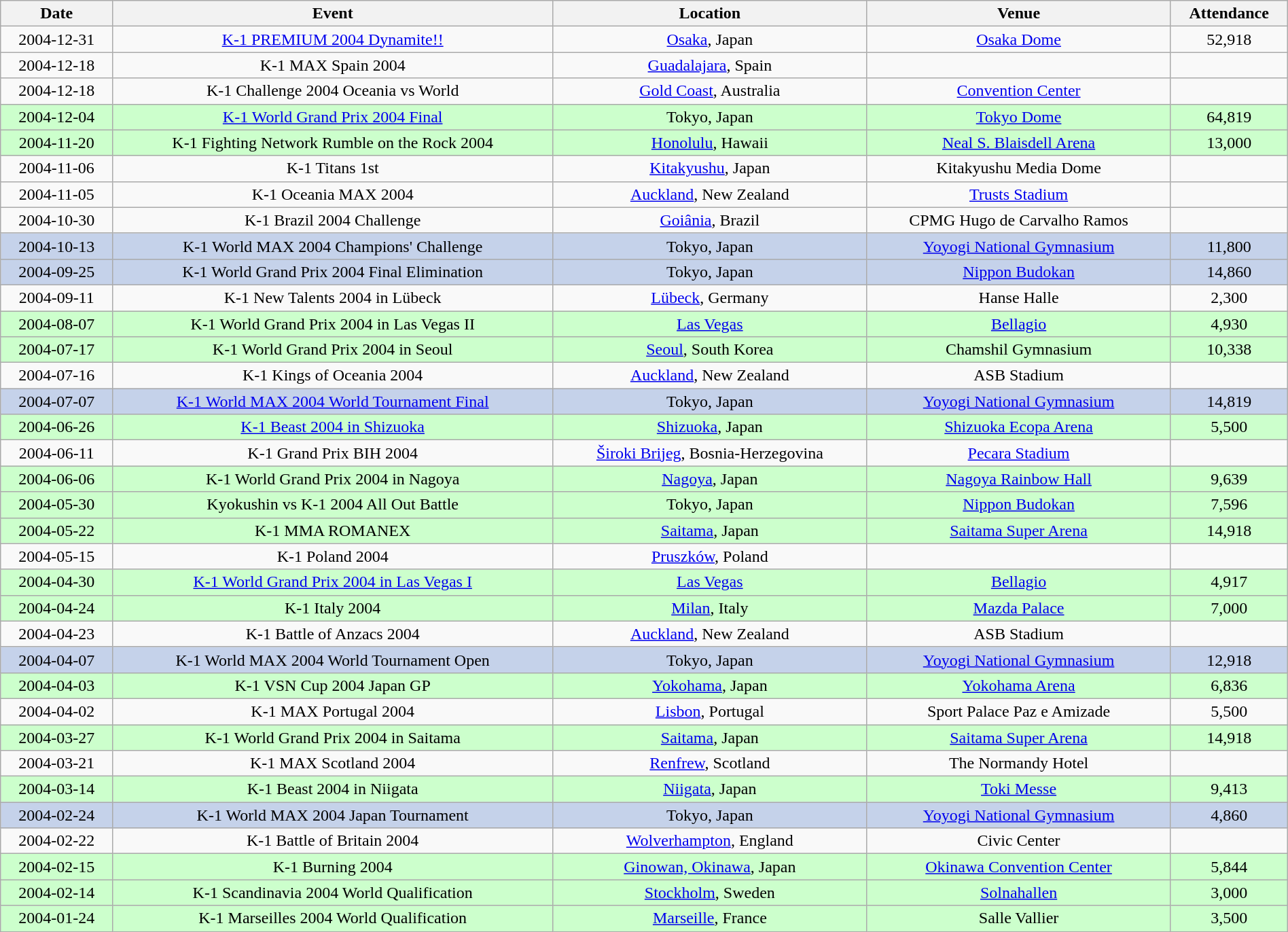<table class="wikitable" style="width:100%; text-align:center">
<tr>
<th>Date</th>
<th>Event</th>
<th>Location</th>
<th>Venue</th>
<th>Attendance</th>
</tr>
<tr>
<td>2004-12-31</td>
<td><a href='#'>K-1 PREMIUM 2004 Dynamite!!</a></td>
<td> <a href='#'>Osaka</a>, Japan</td>
<td><a href='#'>Osaka Dome</a></td>
<td>52,918</td>
</tr>
<tr>
<td>2004-12-18</td>
<td>K-1 MAX Spain 2004</td>
<td> <a href='#'>Guadalajara</a>, Spain</td>
<td></td>
<td></td>
</tr>
<tr>
<td>2004-12-18</td>
<td>K-1 Challenge 2004 Oceania vs World</td>
<td> <a href='#'>Gold Coast</a>, Australia</td>
<td><a href='#'>Convention Center</a></td>
<td></td>
</tr>
<tr style="background:#CCFFCC">
<td>2004-12-04</td>
<td><a href='#'>K-1 World Grand Prix 2004 Final</a></td>
<td> Tokyo, Japan</td>
<td><a href='#'>Tokyo Dome</a></td>
<td>64,819</td>
</tr>
<tr style="background:#CCFFCC">
<td>2004-11-20</td>
<td>K-1 Fighting Network Rumble on the Rock 2004</td>
<td> <a href='#'>Honolulu</a>, Hawaii</td>
<td><a href='#'>Neal S. Blaisdell Arena</a></td>
<td>13,000</td>
</tr>
<tr>
<td>2004-11-06</td>
<td>K-1 Titans 1st</td>
<td> <a href='#'>Kitakyushu</a>, Japan</td>
<td>Kitakyushu Media Dome</td>
<td></td>
</tr>
<tr>
<td>2004-11-05</td>
<td>K-1 Oceania MAX 2004</td>
<td> <a href='#'>Auckland</a>, New Zealand</td>
<td><a href='#'>Trusts Stadium</a></td>
<td></td>
</tr>
<tr>
<td>2004-10-30</td>
<td>K-1 Brazil 2004 Challenge</td>
<td> <a href='#'>Goiânia</a>, Brazil</td>
<td>CPMG Hugo de Carvalho Ramos</td>
<td></td>
</tr>
<tr style="background:#C5D2EA">
<td>2004-10-13</td>
<td>K-1 World MAX 2004 Champions' Challenge</td>
<td> Tokyo, Japan</td>
<td><a href='#'>Yoyogi National Gymnasium</a></td>
<td>11,800</td>
</tr>
<tr style="background:#C5D2EA">
<td>2004-09-25</td>
<td>K-1 World Grand Prix 2004 Final Elimination</td>
<td> Tokyo, Japan</td>
<td><a href='#'>Nippon Budokan</a></td>
<td>14,860</td>
</tr>
<tr>
<td>2004-09-11</td>
<td>K-1 New Talents 2004 in Lübeck</td>
<td> <a href='#'>Lübeck</a>, Germany</td>
<td>Hanse Halle</td>
<td>2,300</td>
</tr>
<tr style="background:#CCFFCC">
<td>2004-08-07</td>
<td>K-1 World Grand Prix 2004 in Las Vegas II</td>
<td> <a href='#'>Las Vegas</a></td>
<td><a href='#'>Bellagio</a></td>
<td>4,930</td>
</tr>
<tr style="background:#CCFFCC">
<td>2004-07-17</td>
<td>K-1 World Grand Prix 2004 in Seoul</td>
<td> <a href='#'>Seoul</a>, South Korea</td>
<td>Chamshil Gymnasium</td>
<td>10,338</td>
</tr>
<tr>
<td>2004-07-16</td>
<td>K-1 Kings of Oceania 2004</td>
<td> <a href='#'>Auckland</a>, New Zealand</td>
<td>ASB Stadium</td>
<td></td>
</tr>
<tr style="background:#C5D2EA">
<td>2004-07-07</td>
<td><a href='#'>K-1 World MAX 2004 World Tournament Final</a></td>
<td> Tokyo, Japan</td>
<td><a href='#'>Yoyogi National Gymnasium</a></td>
<td>14,819</td>
</tr>
<tr style="background:#CCFFCC">
<td>2004-06-26</td>
<td><a href='#'>K-1 Beast 2004 in Shizuoka</a></td>
<td> <a href='#'>Shizuoka</a>, Japan</td>
<td><a href='#'>Shizuoka Ecopa Arena</a></td>
<td>5,500</td>
</tr>
<tr>
<td>2004-06-11</td>
<td>K-1 Grand Prix BIH 2004</td>
<td> <a href='#'>Široki Brijeg</a>, Bosnia-Herzegovina</td>
<td><a href='#'>Pecara Stadium</a></td>
<td></td>
</tr>
<tr style="background:#CCFFCC">
<td>2004-06-06</td>
<td>K-1 World Grand Prix 2004 in Nagoya</td>
<td> <a href='#'>Nagoya</a>, Japan</td>
<td><a href='#'>Nagoya Rainbow Hall</a></td>
<td>9,639</td>
</tr>
<tr style="background:#CCFFCC">
<td>2004-05-30</td>
<td>Kyokushin vs K-1 2004 All Out Battle</td>
<td> Tokyo, Japan</td>
<td><a href='#'>Nippon Budokan</a></td>
<td>7,596</td>
</tr>
<tr style="background:#CCFFCC">
<td>2004-05-22</td>
<td>K-1 MMA ROMANEX</td>
<td> <a href='#'>Saitama</a>, Japan</td>
<td><a href='#'>Saitama Super Arena</a></td>
<td>14,918</td>
</tr>
<tr>
<td>2004-05-15</td>
<td>K-1 Poland 2004</td>
<td> <a href='#'>Pruszków</a>, Poland</td>
<td></td>
<td></td>
</tr>
<tr style="background:#CCFFCC">
<td>2004-04-30</td>
<td><a href='#'>K-1 World Grand Prix 2004 in Las Vegas I</a></td>
<td> <a href='#'>Las Vegas</a></td>
<td><a href='#'>Bellagio</a></td>
<td>4,917</td>
</tr>
<tr style="background:#CCFFCC">
<td>2004-04-24</td>
<td>K-1 Italy 2004</td>
<td> <a href='#'>Milan</a>, Italy</td>
<td><a href='#'>Mazda Palace</a></td>
<td>7,000</td>
</tr>
<tr>
<td>2004-04-23</td>
<td>K-1 Battle of Anzacs 2004</td>
<td> <a href='#'>Auckland</a>, New Zealand</td>
<td>ASB Stadium</td>
<td></td>
</tr>
<tr style="background:#C5D2EA">
<td>2004-04-07</td>
<td>K-1 World MAX 2004 World Tournament Open</td>
<td> Tokyo, Japan</td>
<td><a href='#'>Yoyogi National Gymnasium</a></td>
<td>12,918</td>
</tr>
<tr style="background:#CCFFCC">
<td>2004-04-03</td>
<td>K-1 VSN Cup 2004 Japan GP</td>
<td> <a href='#'>Yokohama</a>, Japan</td>
<td><a href='#'>Yokohama Arena</a></td>
<td>6,836</td>
</tr>
<tr>
<td>2004-04-02</td>
<td>K-1 MAX Portugal 2004</td>
<td> <a href='#'>Lisbon</a>, Portugal</td>
<td>Sport Palace Paz e Amizade</td>
<td>5,500</td>
</tr>
<tr style="background:#CCFFCC">
<td>2004-03-27</td>
<td>K-1 World Grand Prix 2004 in Saitama</td>
<td> <a href='#'>Saitama</a>, Japan</td>
<td><a href='#'>Saitama Super Arena</a></td>
<td>14,918</td>
</tr>
<tr>
<td>2004-03-21</td>
<td>K-1 MAX Scotland 2004</td>
<td> <a href='#'>Renfrew</a>, Scotland</td>
<td>The Normandy Hotel</td>
<td></td>
</tr>
<tr style="background:#CCFFCC">
<td>2004-03-14</td>
<td>K-1 Beast 2004 in Niigata</td>
<td> <a href='#'>Niigata</a>, Japan</td>
<td><a href='#'>Toki Messe</a></td>
<td>9,413</td>
</tr>
<tr style="background:#C5D2EA">
<td>2004-02-24</td>
<td>K-1 World MAX 2004 Japan Tournament</td>
<td> Tokyo, Japan</td>
<td><a href='#'>Yoyogi National Gymnasium</a></td>
<td>4,860</td>
</tr>
<tr>
<td>2004-02-22</td>
<td>K-1 Battle of Britain 2004</td>
<td> <a href='#'>Wolverhampton</a>, England</td>
<td>Civic Center</td>
<td></td>
</tr>
<tr style="background:#CCFFCC">
<td>2004-02-15</td>
<td>K-1 Burning 2004</td>
<td> <a href='#'>Ginowan, Okinawa</a>, Japan</td>
<td><a href='#'>Okinawa Convention Center</a></td>
<td>5,844</td>
</tr>
<tr style="background:#CCFFCC">
<td>2004-02-14</td>
<td>K-1 Scandinavia 2004 World Qualification</td>
<td> <a href='#'>Stockholm</a>, Sweden</td>
<td><a href='#'>Solnahallen</a></td>
<td>3,000</td>
</tr>
<tr style="background:#CCFFCC">
<td>2004-01-24</td>
<td>K-1 Marseilles 2004 World Qualification</td>
<td> <a href='#'>Marseille</a>, France</td>
<td>Salle Vallier</td>
<td>3,500</td>
</tr>
</table>
